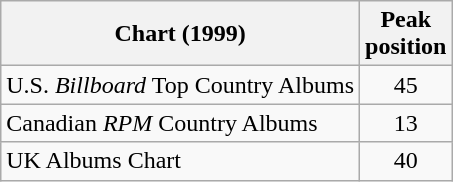<table class="wikitable">
<tr>
<th>Chart (1999)</th>
<th>Peak<br>position</th>
</tr>
<tr>
<td>U.S. <em>Billboard</em> Top Country Albums</td>
<td align="center">45</td>
</tr>
<tr>
<td>Canadian <em>RPM</em> Country Albums</td>
<td align="center">13</td>
</tr>
<tr>
<td>UK Albums Chart</td>
<td align="center">40</td>
</tr>
</table>
